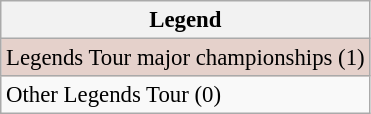<table class="wikitable" style="font-size:95%;">
<tr>
<th>Legend</th>
</tr>
<tr style="background:#e5d1cb;">
<td>Legends Tour major championships (1)</td>
</tr>
<tr>
<td>Other Legends Tour (0)</td>
</tr>
</table>
